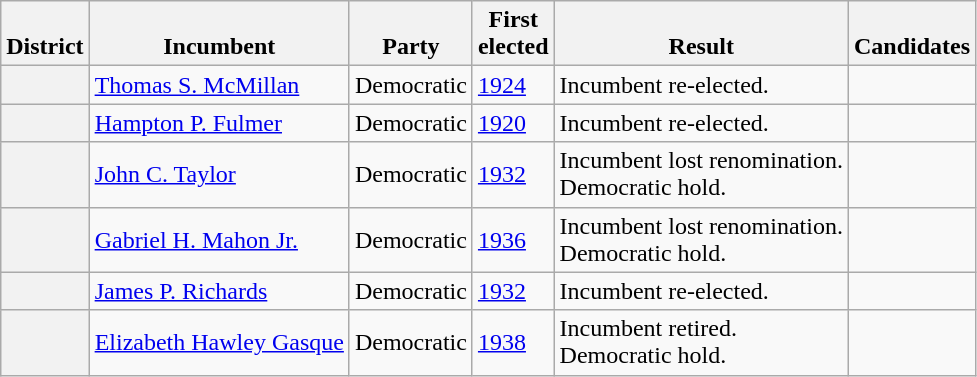<table class=wikitable>
<tr valign=bottom>
<th>District</th>
<th>Incumbent</th>
<th>Party</th>
<th>First<br>elected</th>
<th>Result</th>
<th>Candidates</th>
</tr>
<tr>
<th></th>
<td><a href='#'>Thomas S. McMillan</a></td>
<td>Democratic</td>
<td><a href='#'>1924</a></td>
<td>Incumbent re-elected.</td>
<td nowrap></td>
</tr>
<tr>
<th></th>
<td><a href='#'>Hampton P. Fulmer</a></td>
<td>Democratic</td>
<td><a href='#'>1920</a></td>
<td>Incumbent re-elected.</td>
<td nowrap></td>
</tr>
<tr>
<th></th>
<td><a href='#'>John C. Taylor</a></td>
<td>Democratic</td>
<td><a href='#'>1932</a></td>
<td>Incumbent lost renomination.<br>Democratic hold.</td>
<td nowrap></td>
</tr>
<tr>
<th></th>
<td><a href='#'>Gabriel H. Mahon Jr.</a></td>
<td>Democratic</td>
<td><a href='#'>1936</a></td>
<td>Incumbent lost renomination.<br>Democratic hold.</td>
<td nowrap></td>
</tr>
<tr>
<th></th>
<td><a href='#'>James P. Richards</a></td>
<td>Democratic</td>
<td><a href='#'>1932</a></td>
<td>Incumbent re-elected.</td>
<td nowrap></td>
</tr>
<tr>
<th></th>
<td><a href='#'>Elizabeth Hawley Gasque</a></td>
<td>Democratic</td>
<td><a href='#'>1938 </a></td>
<td>Incumbent retired.<br>Democratic hold.</td>
<td nowrap></td>
</tr>
</table>
